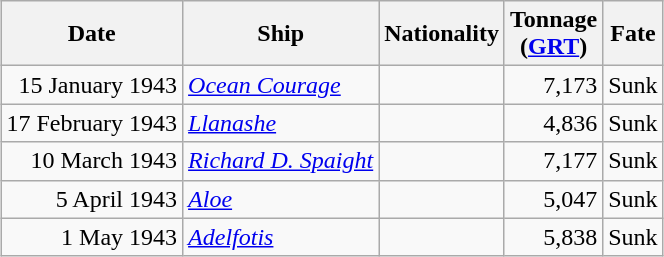<table class="wikitable sortable" style="margin: 1em auto 1em auto;" style="margin: 1em auto 1em auto;"|->
<tr>
<th>Date</th>
<th>Ship</th>
<th>Nationality</th>
<th>Tonnage<br>(<a href='#'>GRT</a>)</th>
<th>Fate</th>
</tr>
<tr>
<td align="right">15 January 1943</td>
<td align="left"><a href='#'><em>Ocean Courage</em></a></td>
<td align="left"></td>
<td align="right">7,173</td>
<td align="left">Sunk</td>
</tr>
<tr>
<td align="right">17 February 1943</td>
<td align="left"><a href='#'><em>Llanashe</em></a></td>
<td align="left"></td>
<td align="right">4,836</td>
<td align="left">Sunk</td>
</tr>
<tr>
<td align="right">10 March 1943</td>
<td align="left"><a href='#'><em>Richard D. Spaight</em></a></td>
<td align="left"></td>
<td align="right">7,177</td>
<td align="left">Sunk</td>
</tr>
<tr>
<td align="right">5 April 1943</td>
<td align="left"><a href='#'><em>Aloe</em></a></td>
<td align="left"></td>
<td align="right">5,047</td>
<td align="left">Sunk</td>
</tr>
<tr>
<td align="right">1 May 1943</td>
<td align="left"><a href='#'><em>Adelfotis</em></a></td>
<td align="left"></td>
<td align="right">5,838</td>
<td align="left">Sunk</td>
</tr>
</table>
